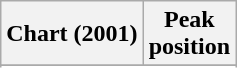<table class="wikitable plainrowheaders">
<tr>
<th>Chart (2001)</th>
<th>Peak<br> position</th>
</tr>
<tr>
</tr>
<tr>
</tr>
</table>
